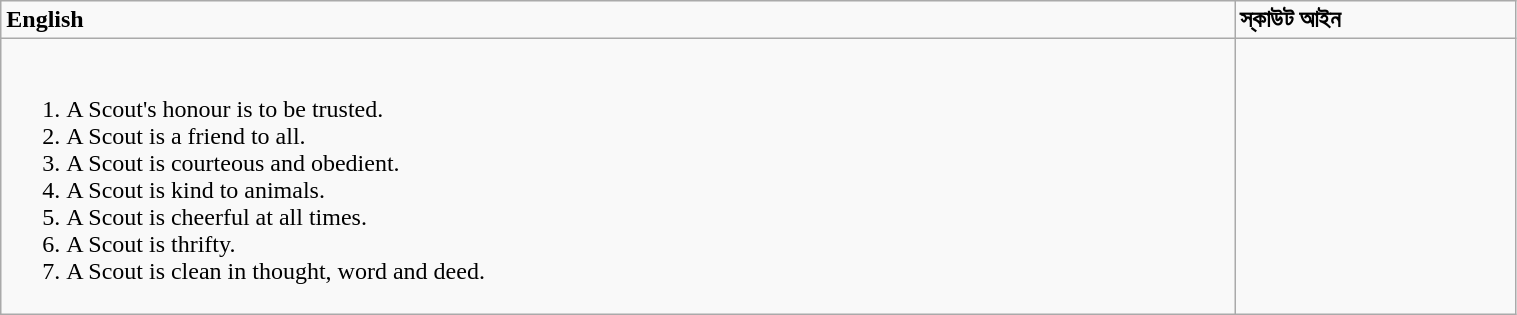<table class="wikitable" width="80%">
<tr>
<td><strong>English</strong></td>
<td><strong>স্কাউট আইন</strong></td>
</tr>
<tr>
<td><br><ol><li>A Scout's honour is to be trusted.</li><li>A Scout is a friend to all.</li><li>A Scout is courteous and obedient.</li><li>A Scout is kind to animals.</li><li>A Scout is cheerful at all times.</li><li>A Scout is thrifty.</li><li>A Scout is clean in thought, word and deed.</li></ol></td>
<td><br></td>
</tr>
</table>
